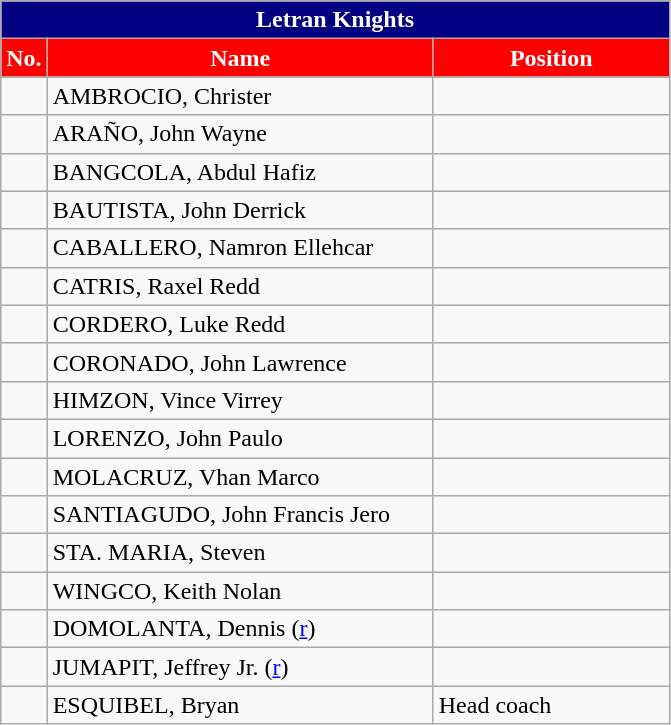<table class="wikitable">
<tr>
<td colspan="3" style="background:#020080; color:white; text-align: center"><strong>Letran Knights</strong></td>
</tr>
<tr>
<th style="background: red; color: white" width="10px">No.</th>
<th style="background: red; color: white" width="250px">Name</th>
<th style="background: red; color: white" width="150px">Position</th>
</tr>
<tr>
<td align="center"></td>
<td>AMBROCIO, Christer</td>
<td></td>
</tr>
<tr>
<td align="center"></td>
<td>ARAÑO, John Wayne</td>
<td></td>
</tr>
<tr>
<td align="center"></td>
<td>BANGCOLA, Abdul Hafiz</td>
<td></td>
</tr>
<tr>
<td align="center"></td>
<td>BAUTISTA, John Derrick</td>
<td></td>
</tr>
<tr>
<td align="center"></td>
<td>CABALLERO, Namron Ellehcar</td>
<td></td>
</tr>
<tr>
<td align="center"></td>
<td>CATRIS, Raxel Redd</td>
<td></td>
</tr>
<tr>
<td align="center"></td>
<td>CORDERO, Luke Redd</td>
<td></td>
</tr>
<tr>
<td align="center"></td>
<td>CORONADO, John Lawrence</td>
<td></td>
</tr>
<tr>
<td align="center"></td>
<td>HIMZON, Vince Virrey</td>
<td></td>
</tr>
<tr>
<td align="center"></td>
<td>LORENZO, John Paulo</td>
<td></td>
</tr>
<tr>
<td align="center"></td>
<td>MOLACRUZ, Vhan Marco</td>
<td></td>
</tr>
<tr>
<td align="center"></td>
<td>SANTIAGUDO, John Francis Jero</td>
<td></td>
</tr>
<tr>
<td align="center"></td>
<td>STA. MARIA, Steven</td>
<td></td>
</tr>
<tr>
<td align="center"></td>
<td>WINGCO, Keith Nolan</td>
<td></td>
</tr>
<tr>
<td align="center"></td>
<td>DOMOLANTA, Dennis (<a href='#'>r</a>)</td>
<td></td>
</tr>
<tr>
<td align="center"></td>
<td>JUMAPIT, Jeffrey Jr. (<a href='#'>r</a>)</td>
<td></td>
</tr>
<tr>
<td></td>
<td>ESQUIBEL, Bryan</td>
<td>Head coach</td>
</tr>
</table>
